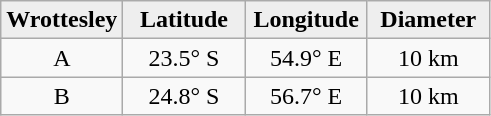<table class="wikitable">
<tr>
<th width="25%" style="background:#eeeeee;">Wrottesley</th>
<th width="25%" style="background:#eeeeee;">Latitude</th>
<th width="25%" style="background:#eeeeee;">Longitude</th>
<th width="25%" style="background:#eeeeee;">Diameter</th>
</tr>
<tr>
<td align="center">A</td>
<td align="center">23.5° S</td>
<td align="center">54.9° E</td>
<td align="center">10 km</td>
</tr>
<tr>
<td align="center">B</td>
<td align="center">24.8° S</td>
<td align="center">56.7° E</td>
<td align="center">10 km</td>
</tr>
</table>
